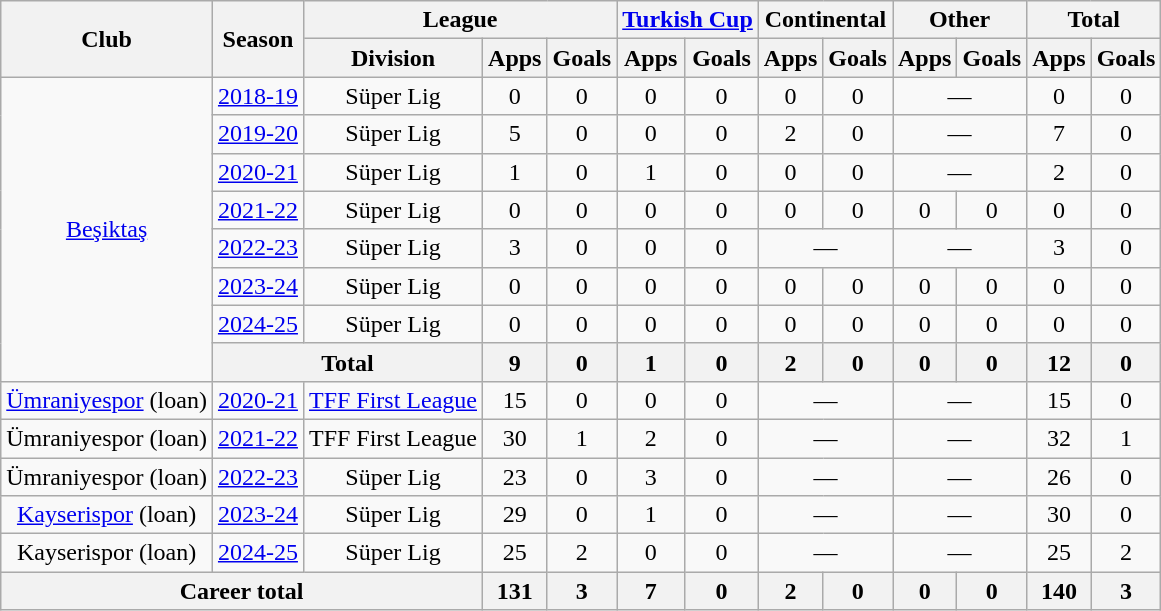<table class="wikitable" style="text-align: center">
<tr>
<th rowspan="2">Club</th>
<th rowspan="2">Season</th>
<th colspan="3">League</th>
<th colspan="2"><a href='#'>Turkish Cup</a></th>
<th colspan="2">Continental</th>
<th colspan="2">Other</th>
<th colspan="2">Total</th>
</tr>
<tr>
<th>Division</th>
<th>Apps</th>
<th>Goals</th>
<th>Apps</th>
<th>Goals</th>
<th>Apps</th>
<th>Goals</th>
<th>Apps</th>
<th>Goals</th>
<th>Apps</th>
<th>Goals</th>
</tr>
<tr>
<td rowspan="8"><a href='#'>Beşiktaş</a></td>
<td><a href='#'>2018-19</a></td>
<td>Süper Lig</td>
<td>0</td>
<td>0</td>
<td>0</td>
<td>0</td>
<td>0</td>
<td>0</td>
<td colspan="2">—</td>
<td>0</td>
<td>0</td>
</tr>
<tr>
<td><a href='#'>2019-20</a></td>
<td>Süper Lig</td>
<td>5</td>
<td>0</td>
<td>0</td>
<td>0</td>
<td>2</td>
<td>0</td>
<td colspan="2">—</td>
<td>7</td>
<td>0</td>
</tr>
<tr>
<td><a href='#'>2020-21</a></td>
<td>Süper Lig</td>
<td>1</td>
<td>0</td>
<td>1</td>
<td>0</td>
<td>0</td>
<td>0</td>
<td colspan="2">—</td>
<td>2</td>
<td>0</td>
</tr>
<tr>
<td><a href='#'>2021-22</a></td>
<td>Süper Lig</td>
<td>0</td>
<td>0</td>
<td>0</td>
<td>0</td>
<td>0</td>
<td>0</td>
<td>0</td>
<td>0</td>
<td>0</td>
<td>0</td>
</tr>
<tr>
<td><a href='#'>2022-23</a></td>
<td>Süper Lig</td>
<td>3</td>
<td>0</td>
<td>0</td>
<td>0</td>
<td colspan="2">—</td>
<td colspan="2">—</td>
<td>3</td>
<td>0</td>
</tr>
<tr>
<td><a href='#'>2023-24</a></td>
<td>Süper Lig</td>
<td>0</td>
<td>0</td>
<td>0</td>
<td>0</td>
<td>0</td>
<td>0</td>
<td>0</td>
<td>0</td>
<td>0</td>
<td>0</td>
</tr>
<tr>
<td><a href='#'>2024-25</a></td>
<td>Süper Lig</td>
<td>0</td>
<td>0</td>
<td>0</td>
<td>0</td>
<td>0</td>
<td>0</td>
<td>0</td>
<td>0</td>
<td>0</td>
<td>0</td>
</tr>
<tr>
<th colspan="2">Total</th>
<th>9</th>
<th>0</th>
<th>1</th>
<th>0</th>
<th>2</th>
<th>0</th>
<th>0</th>
<th>0</th>
<th>12</th>
<th>0</th>
</tr>
<tr>
<td><a href='#'>Ümraniyespor</a> (loan)</td>
<td><a href='#'>2020-21</a></td>
<td><a href='#'>TFF First League</a></td>
<td>15</td>
<td>0</td>
<td>0</td>
<td>0</td>
<td colspan="2">—</td>
<td colspan="2">—</td>
<td>15</td>
<td>0</td>
</tr>
<tr>
<td>Ümraniyespor (loan)</td>
<td><a href='#'>2021-22</a></td>
<td>TFF First League</td>
<td>30</td>
<td>1</td>
<td>2</td>
<td>0</td>
<td colspan="2">—</td>
<td colspan="2">—</td>
<td>32</td>
<td>1</td>
</tr>
<tr>
<td>Ümraniyespor (loan)</td>
<td><a href='#'>2022-23</a></td>
<td>Süper Lig</td>
<td>23</td>
<td>0</td>
<td>3</td>
<td>0</td>
<td colspan="2">—</td>
<td colspan="2">—</td>
<td>26</td>
<td>0</td>
</tr>
<tr>
<td><a href='#'>Kayserispor</a> (loan)</td>
<td><a href='#'>2023-24</a></td>
<td>Süper Lig</td>
<td>29</td>
<td>0</td>
<td>1</td>
<td>0</td>
<td colspan="2">—</td>
<td colspan="2">—</td>
<td>30</td>
<td>0</td>
</tr>
<tr>
<td>Kayserispor (loan)</td>
<td><a href='#'>2024-25</a></td>
<td>Süper Lig</td>
<td>25</td>
<td>2</td>
<td>0</td>
<td>0</td>
<td colspan="2">—</td>
<td colspan="2">—</td>
<td>25</td>
<td>2</td>
</tr>
<tr>
<th colspan="3">Career total</th>
<th>131</th>
<th>3</th>
<th>7</th>
<th>0</th>
<th>2</th>
<th>0</th>
<th>0</th>
<th>0</th>
<th>140</th>
<th>3</th>
</tr>
</table>
